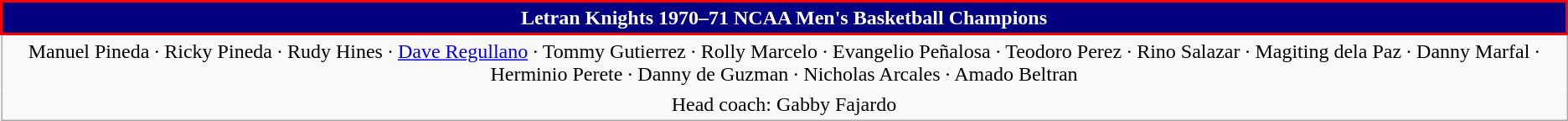<table class="wikitable" style="text-align: center">
<tr>
<th style = "background:#020080; border:2px solid red; color:white">Letran Knights 1970–71 NCAA Men's Basketball Champions</th>
</tr>
<tr>
<td style="border-style: none none none none;">Manuel Pineda · Ricky Pineda · Rudy Hines · <a href='#'>Dave Regullano</a> · Tommy Gutierrez · Rolly Marcelo · Evangelio Peñalosa · Teodoro Perez · Rino Salazar · Magiting dela Paz · Danny Marfal · Herminio Perete · Danny de Guzman · Nicholas Arcales · Amado Beltran</td>
</tr>
<tr>
<td style="border-style: none none none none;">Head coach: Gabby Fajardo</td>
</tr>
</table>
